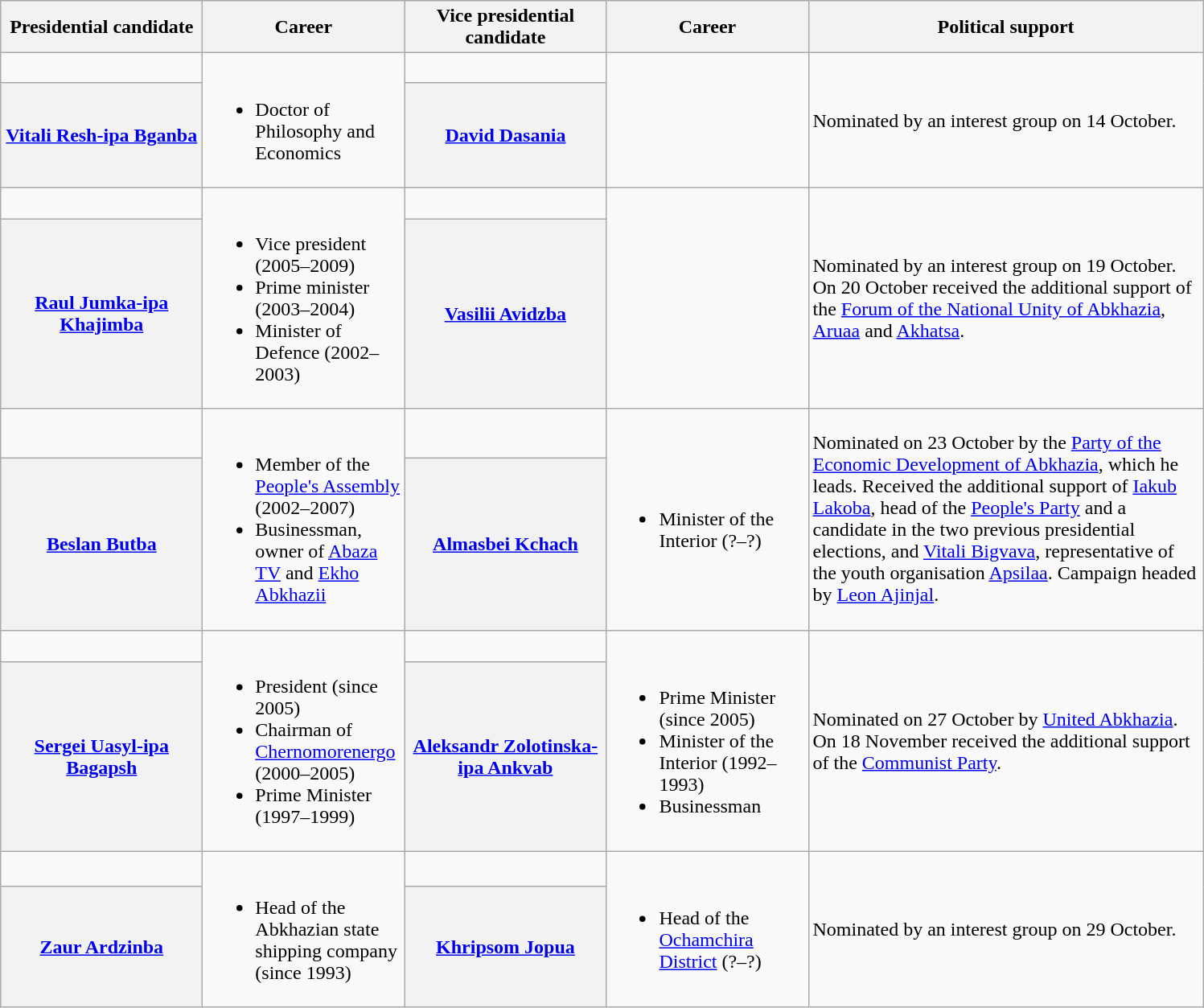<table class="wikitable">
<tr>
<th>Presidential candidate</th>
<th>Career</th>
<th>Vice presidential candidate</th>
<th>Career</th>
<th>Political support</th>
</tr>
<tr>
<td width="160px" nowrap align=center></td>
<td rowspan=2 width="160px"><br><ul><li>Doctor of Philosophy and Economics</li></ul></td>
<td width="160px" nowrap align=center></td>
<td rowspan=2 width="160px"></td>
<td rowspan=2 width="320px">Nominated by an interest group on 14 October.</td>
</tr>
<tr>
<th><a href='#'>Vitali Resh-ipa Bganba</a></th>
<th><a href='#'>David Dasania</a></th>
</tr>
<tr>
<td width="160px" nowrap align=center></td>
<td rowspan=2 width="160px"><br><ul><li>Vice president (2005–2009)</li><li>Prime minister (2003–2004)</li><li>Minister of Defence (2002–2003)</li></ul></td>
<td width="160px" nowrap align=center></td>
<td rowspan=2 width="160px"></td>
<td rowspan=2 width="320px">Nominated by an interest group on 19 October. On 20 October received the additional support of the <a href='#'>Forum of the National Unity of Abkhazia</a>, <a href='#'>Aruaa</a> and <a href='#'>Akhatsa</a>.</td>
</tr>
<tr>
<th><a href='#'>Raul Jumka-ipa Khajimba</a></th>
<th><a href='#'>Vasilii Avidzba</a></th>
</tr>
<tr>
<td width="160px" nowrap align=center></td>
<td rowspan=2 width="160px"><br><ul><li>Member of the <a href='#'>People's Assembly</a> (2002–2007)</li><li>Businessman, owner of <a href='#'>Abaza TV</a> and <a href='#'>Ekho Abkhazii</a></li></ul></td>
<td width="160px" nowrap align=center></td>
<td rowspan=2 width="160px"><br><ul><li>Minister of the Interior (?–?)</li></ul></td>
<td rowspan=2 width="320px">Nominated on 23 October by the <a href='#'>Party of the Economic Development of Abkhazia</a>, which he leads. Received the additional support of <a href='#'>Iakub Lakoba</a>, head of the <a href='#'>People's Party</a> and a candidate in the two previous presidential elections, and <a href='#'>Vitali Bigvava</a>, representative of the youth organisation <a href='#'>Apsilaa</a>. Campaign headed by <a href='#'>Leon Ajinjal</a>.</td>
</tr>
<tr>
<th><a href='#'>Beslan Butba</a></th>
<th><a href='#'>Almasbei Kchach</a></th>
</tr>
<tr>
<td width="160px" nowrap align=center></td>
<td rowspan=2 width="160px"><br><ul><li>President (since 2005)</li><li>Chairman of <a href='#'>Chernomorenergo</a> (2000–2005)</li><li>Prime Minister (1997–1999)</li></ul></td>
<td width="160px" nowrap align=center></td>
<td rowspan=2 width="160px"><br><ul><li>Prime Minister (since 2005)</li><li>Minister of the Interior (1992–1993)</li><li>Businessman</li></ul></td>
<td rowspan=2 width="320px">Nominated on 27 October by <a href='#'>United Abkhazia</a>. On 18 November received the additional support of the <a href='#'>Communist Party</a>.</td>
</tr>
<tr>
<th><a href='#'>Sergei Uasyl-ipa Bagapsh</a></th>
<th><a href='#'>Aleksandr Zolotinska-ipa Ankvab</a></th>
</tr>
<tr>
<td width="160px" nowrap align=center></td>
<td rowspan=2 width="160px"><br><ul><li>Head of the Abkhazian state shipping company (since 1993)</li></ul></td>
<td width="160px" nowrap align=center></td>
<td rowspan=2 width="160px"><br><ul><li>Head of the <a href='#'>Ochamchira District</a> (?–?)</li></ul></td>
<td rowspan=2 width="320px">Nominated by an interest group on 29 October.</td>
</tr>
<tr>
<th><a href='#'>Zaur Ardzinba</a></th>
<th><a href='#'>Khripsom Jopua</a></th>
</tr>
</table>
